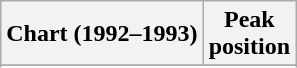<table class="wikitable sortable plainrowheaders" style="text-align:center;">
<tr>
<th scope="col">Chart (1992–1993)</th>
<th scope="col">Peak<br>position</th>
</tr>
<tr>
</tr>
<tr>
</tr>
<tr>
</tr>
<tr>
</tr>
<tr>
</tr>
<tr>
</tr>
<tr>
</tr>
<tr>
</tr>
<tr>
</tr>
<tr>
</tr>
</table>
